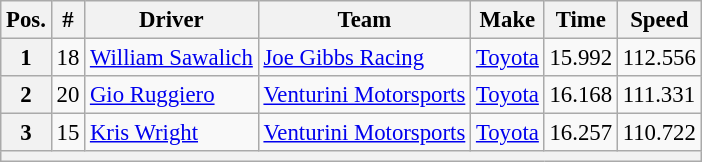<table class="wikitable" style="font-size:95%">
<tr>
<th>Pos.</th>
<th>#</th>
<th>Driver</th>
<th>Team</th>
<th>Make</th>
<th>Time</th>
<th>Speed</th>
</tr>
<tr>
<th>1</th>
<td>18</td>
<td><a href='#'>William Sawalich</a></td>
<td><a href='#'>Joe Gibbs Racing</a></td>
<td><a href='#'>Toyota</a></td>
<td>15.992</td>
<td>112.556</td>
</tr>
<tr>
<th>2</th>
<td>20</td>
<td><a href='#'>Gio Ruggiero</a></td>
<td><a href='#'>Venturini Motorsports</a></td>
<td><a href='#'>Toyota</a></td>
<td>16.168</td>
<td>111.331</td>
</tr>
<tr>
<th>3</th>
<td>15</td>
<td><a href='#'>Kris Wright</a></td>
<td><a href='#'>Venturini Motorsports</a></td>
<td><a href='#'>Toyota</a></td>
<td>16.257</td>
<td>110.722</td>
</tr>
<tr>
<th colspan="7"></th>
</tr>
</table>
